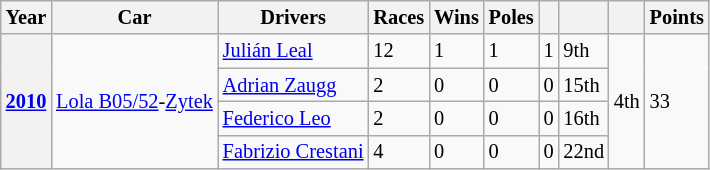<table class="wikitable" style="font-size:85%">
<tr>
<th>Year</th>
<th>Car</th>
<th>Drivers</th>
<th>Races</th>
<th>Wins</th>
<th>Poles</th>
<th></th>
<th></th>
<th></th>
<th>Points</th>
</tr>
<tr>
<th rowspan=4><a href='#'>2010</a></th>
<td rowspan=4><a href='#'>Lola B05/52</a>-<a href='#'>Zytek</a></td>
<td> <a href='#'>Julián Leal</a></td>
<td>12</td>
<td>1</td>
<td>1</td>
<td>1</td>
<td>9th</td>
<td rowspan=4>4th</td>
<td rowspan=4>33</td>
</tr>
<tr>
<td> <a href='#'>Adrian Zaugg</a></td>
<td>2</td>
<td>0</td>
<td>0</td>
<td>0</td>
<td>15th</td>
</tr>
<tr>
<td> <a href='#'>Federico Leo</a></td>
<td>2</td>
<td>0</td>
<td>0</td>
<td>0</td>
<td>16th</td>
</tr>
<tr>
<td> <a href='#'>Fabrizio Crestani</a></td>
<td>4</td>
<td>0</td>
<td>0</td>
<td>0</td>
<td>22nd</td>
</tr>
</table>
